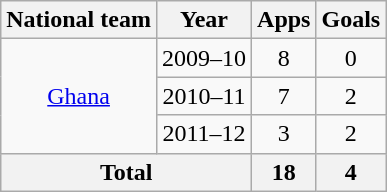<table class="wikitable" style="text-align:center">
<tr>
<th>National team</th>
<th>Year</th>
<th>Apps</th>
<th>Goals</th>
</tr>
<tr>
<td rowspan="3"><a href='#'>Ghana</a></td>
<td>2009–10</td>
<td>8</td>
<td>0</td>
</tr>
<tr>
<td>2010–11</td>
<td>7</td>
<td>2</td>
</tr>
<tr>
<td>2011–12</td>
<td>3</td>
<td>2</td>
</tr>
<tr>
<th colspan="2">Total</th>
<th>18</th>
<th>4</th>
</tr>
</table>
